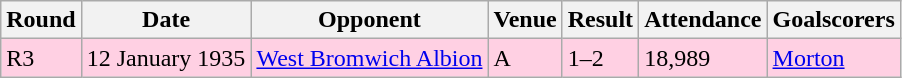<table class="wikitable">
<tr>
<th>Round</th>
<th>Date</th>
<th>Opponent</th>
<th>Venue</th>
<th>Result</th>
<th>Attendance</th>
<th>Goalscorers</th>
</tr>
<tr style="background:#ffd0e3;">
<td>R3</td>
<td>12 January 1935</td>
<td><a href='#'>West Bromwich Albion</a></td>
<td>A</td>
<td>1–2</td>
<td>18,989</td>
<td><a href='#'>Morton</a></td>
</tr>
</table>
